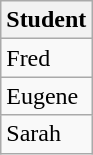<table class="wikitable">
<tr>
<th>Student</th>
</tr>
<tr>
<td>Fred</td>
</tr>
<tr>
<td>Eugene</td>
</tr>
<tr>
<td>Sarah</td>
</tr>
</table>
